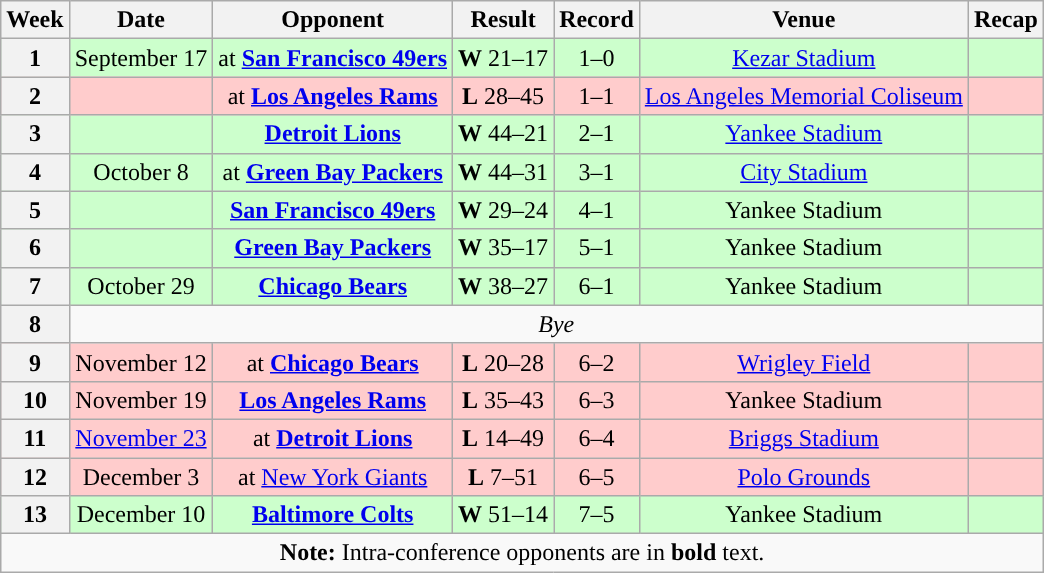<table class="wikitable" style="text-align:center">
<tr>
<th>Week</th>
<th>Date</th>
<th>Opponent</th>
<th>Result</th>
<th>Record</th>
<th>Venue</th>
<th>Recap</th>
</tr>
<tr style="background:#cfc">
<th>1</th>
<td>September 17</td>
<td>at <strong><a href='#'>San Francisco 49ers</a></strong></td>
<td><strong>W</strong> 21–17</td>
<td>1–0</td>
<td><a href='#'>Kezar Stadium</a></td>
<td></td>
</tr>
<tr style="background:#fcc">
<th>2</th>
<td></td>
<td>at <strong><a href='#'>Los Angeles Rams</a></strong></td>
<td><strong>L</strong> 28–45</td>
<td>1–1</td>
<td><a href='#'>Los Angeles Memorial Coliseum</a></td>
<td></td>
</tr>
<tr style="background:#cfc">
<th>3</th>
<td></td>
<td><strong><a href='#'>Detroit Lions</a></strong></td>
<td><strong>W</strong> 44–21</td>
<td>2–1</td>
<td><a href='#'>Yankee Stadium</a></td>
<td></td>
</tr>
<tr style="background:#cfc">
<th>4</th>
<td>October 8</td>
<td>at <strong><a href='#'>Green Bay Packers</a></strong></td>
<td><strong>W</strong> 44–31</td>
<td>3–1</td>
<td><a href='#'>City Stadium</a></td>
<td></td>
</tr>
<tr style="background:#cfc">
<th>5</th>
<td></td>
<td><strong><a href='#'>San Francisco 49ers</a></strong></td>
<td><strong>W</strong> 29–24</td>
<td>4–1</td>
<td>Yankee Stadium</td>
<td></td>
</tr>
<tr style="background:#cfc">
<th>6</th>
<td></td>
<td><strong><a href='#'>Green Bay Packers</a></strong></td>
<td><strong>W</strong> 35–17</td>
<td>5–1</td>
<td>Yankee Stadium</td>
<td></td>
</tr>
<tr style="background:#cfc">
<th>7</th>
<td>October 29</td>
<td><strong><a href='#'>Chicago Bears</a></strong></td>
<td><strong>W</strong> 38–27</td>
<td>6–1</td>
<td>Yankee Stadium</td>
<td></td>
</tr>
<tr>
<th>8</th>
<td colspan=6 align="center"><em>Bye</em></td>
</tr>
<tr style="background:#fcc">
<th>9</th>
<td>November 12</td>
<td>at <strong><a href='#'>Chicago Bears</a></strong></td>
<td><strong>L</strong> 20–28</td>
<td>6–2</td>
<td><a href='#'>Wrigley Field</a></td>
<td></td>
</tr>
<tr style="background:#fcc">
<th>10</th>
<td>November 19</td>
<td><strong><a href='#'>Los Angeles Rams</a></strong></td>
<td><strong>L</strong> 35–43</td>
<td>6–3</td>
<td>Yankee Stadium</td>
<td></td>
</tr>
<tr style="background:#fcc">
<th>11</th>
<td><a href='#'>November 23</a></td>
<td>at <strong><a href='#'>Detroit Lions</a></strong></td>
<td><strong>L</strong> 14–49</td>
<td>6–4</td>
<td><a href='#'>Briggs Stadium</a></td>
<td></td>
</tr>
<tr style="background:#fcc">
<th>12</th>
<td>December 3</td>
<td>at <a href='#'>New York Giants</a></td>
<td><strong>L</strong> 7–51</td>
<td>6–5</td>
<td><a href='#'>Polo Grounds</a></td>
<td></td>
</tr>
<tr style="background:#cfc">
<th>13</th>
<td>December 10</td>
<td><strong><a href='#'>Baltimore Colts</a></strong></td>
<td><strong>W</strong> 51–14</td>
<td>7–5</td>
<td>Yankee Stadium</td>
<td></td>
</tr>
<tr>
<td colspan="8"><strong>Note:</strong> Intra-conference opponents are in <strong>bold</strong> text.</td>
</tr>
</table>
